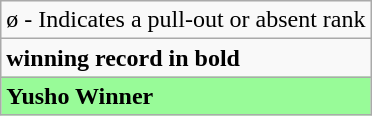<table class="wikitable">
<tr>
<td>ø - Indicates a pull-out or absent rank</td>
</tr>
<tr>
<td><strong>winning record in bold</strong></td>
</tr>
<tr>
<td style="background: PaleGreen;"><strong>Yusho Winner</strong></td>
</tr>
</table>
